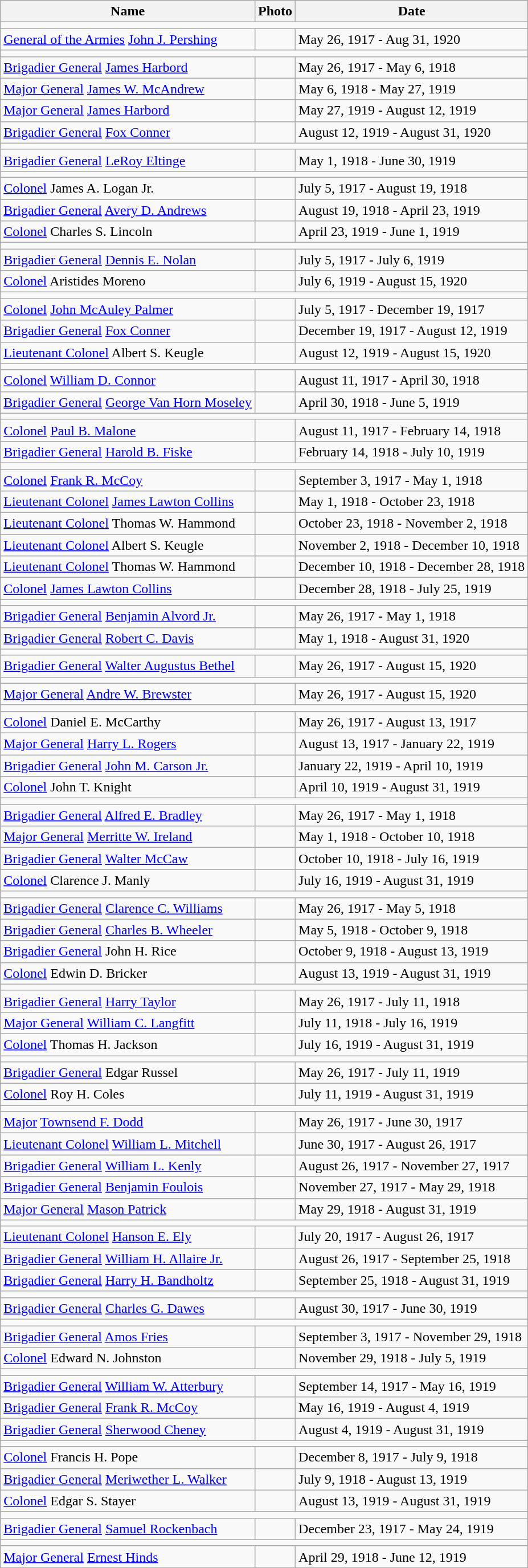<table class="wikitable">
<tr>
<th>Name</th>
<th>Photo</th>
<th>Date</th>
</tr>
<tr>
<td colspan=3></td>
</tr>
<tr>
<td><a href='#'>General of the Armies</a> <a href='#'>John J. Pershing</a></td>
<td></td>
<td>May 26, 1917 - Aug 31, 1920</td>
</tr>
<tr>
<td colspan=3></td>
</tr>
<tr>
<td><a href='#'>Brigadier General</a> <a href='#'>James Harbord</a></td>
<td></td>
<td>May 26, 1917 - May 6, 1918</td>
</tr>
<tr>
<td><a href='#'>Major General</a> <a href='#'>James W. McAndrew</a></td>
<td></td>
<td>May 6, 1918 - May 27, 1919</td>
</tr>
<tr>
<td><a href='#'>Major General</a> <a href='#'>James Harbord</a></td>
<td></td>
<td>May 27, 1919 - August 12, 1919</td>
</tr>
<tr>
<td><a href='#'>Brigadier General</a> <a href='#'>Fox Conner</a></td>
<td></td>
<td>August 12, 1919 - August 31, 1920</td>
</tr>
<tr>
<td colspan=3></td>
</tr>
<tr>
<td><a href='#'>Brigadier General</a> <a href='#'>LeRoy Eltinge</a></td>
<td></td>
<td>May 1, 1918 - June 30, 1919</td>
</tr>
<tr>
<td colspan=3></td>
</tr>
<tr>
<td><a href='#'>Colonel</a> James A. Logan Jr.</td>
<td></td>
<td>July 5, 1917 - August 19, 1918</td>
</tr>
<tr>
<td><a href='#'>Brigadier General</a> <a href='#'>Avery D. Andrews</a></td>
<td></td>
<td>August 19, 1918 - April 23, 1919</td>
</tr>
<tr>
<td><a href='#'>Colonel</a> Charles S. Lincoln</td>
<td></td>
<td>April 23, 1919 - June 1, 1919</td>
</tr>
<tr>
<td colspan=3></td>
</tr>
<tr>
<td><a href='#'>Brigadier General</a> <a href='#'>Dennis E. Nolan</a></td>
<td></td>
<td>July 5, 1917 - July 6, 1919</td>
</tr>
<tr>
<td><a href='#'>Colonel</a> Aristides Moreno</td>
<td></td>
<td>July 6, 1919 - August 15, 1920</td>
</tr>
<tr>
<td colspan=3></td>
</tr>
<tr>
<td><a href='#'>Colonel</a> <a href='#'>John McAuley Palmer</a></td>
<td></td>
<td>July 5, 1917 - December 19, 1917</td>
</tr>
<tr>
<td><a href='#'>Brigadier General</a> <a href='#'>Fox Conner</a></td>
<td></td>
<td>December 19, 1917 - August 12, 1919</td>
</tr>
<tr>
<td><a href='#'>Lieutenant Colonel</a> Albert S. Keugle</td>
<td></td>
<td>August 12, 1919 - August 15, 1920</td>
</tr>
<tr>
<td colspan=3></td>
</tr>
<tr>
<td><a href='#'>Colonel</a> <a href='#'>William D. Connor</a></td>
<td></td>
<td>August 11, 1917 - April 30, 1918</td>
</tr>
<tr>
<td><a href='#'>Brigadier General</a> <a href='#'>George Van Horn Moseley</a></td>
<td></td>
<td>April 30, 1918 - June 5, 1919</td>
</tr>
<tr>
<td colspan=3></td>
</tr>
<tr>
<td><a href='#'>Colonel</a> <a href='#'>Paul B. Malone</a></td>
<td></td>
<td>August 11, 1917 - February 14, 1918</td>
</tr>
<tr>
<td><a href='#'>Brigadier General</a> <a href='#'>Harold B. Fiske</a></td>
<td></td>
<td>February 14, 1918 - July 10, 1919</td>
</tr>
<tr>
<td colspan=3></td>
</tr>
<tr>
<td><a href='#'>Colonel</a> <a href='#'>Frank R. McCoy</a></td>
<td></td>
<td>September 3, 1917 - May 1, 1918</td>
</tr>
<tr>
<td><a href='#'>Lieutenant Colonel</a> <a href='#'>James Lawton Collins</a></td>
<td></td>
<td>May 1, 1918 - October 23, 1918</td>
</tr>
<tr>
<td><a href='#'>Lieutenant Colonel</a> Thomas W. Hammond</td>
<td></td>
<td>October 23, 1918  - November 2, 1918</td>
</tr>
<tr>
<td><a href='#'>Lieutenant Colonel</a> Albert S. Keugle</td>
<td></td>
<td>November 2, 1918 - December 10, 1918</td>
</tr>
<tr>
<td><a href='#'>Lieutenant Colonel</a> Thomas W. Hammond</td>
<td></td>
<td>December 10, 1918  - December 28, 1918</td>
</tr>
<tr>
<td><a href='#'>Colonel</a> <a href='#'>James Lawton Collins</a></td>
<td></td>
<td>December 28, 1918 - July 25, 1919</td>
</tr>
<tr>
<td colspan=3></td>
</tr>
<tr>
<td><a href='#'>Brigadier General</a> <a href='#'>Benjamin Alvord Jr.</a></td>
<td></td>
<td>May 26, 1917 - May 1, 1918</td>
</tr>
<tr>
<td><a href='#'>Brigadier General</a> <a href='#'>Robert C. Davis</a></td>
<td></td>
<td>May 1, 1918 - August 31, 1920</td>
</tr>
<tr>
<td colspan=3></td>
</tr>
<tr>
<td><a href='#'>Brigadier General</a> <a href='#'>Walter Augustus Bethel</a></td>
<td></td>
<td>May 26, 1917 - August 15, 1920</td>
</tr>
<tr>
<td colspan=3></td>
</tr>
<tr>
<td><a href='#'>Major General</a> <a href='#'>Andre W. Brewster</a></td>
<td></td>
<td>May 26, 1917 - August 15, 1920</td>
</tr>
<tr>
<td colspan=3></td>
</tr>
<tr>
<td><a href='#'>Colonel</a> Daniel E. McCarthy</td>
<td></td>
<td>May 26, 1917 - August 13, 1917</td>
</tr>
<tr>
<td><a href='#'>Major General</a> <a href='#'>Harry L. Rogers</a></td>
<td></td>
<td>August 13, 1917 - January 22, 1919</td>
</tr>
<tr>
<td><a href='#'>Brigadier General</a> <a href='#'>John M. Carson Jr.</a></td>
<td></td>
<td>January 22, 1919 - April 10, 1919</td>
</tr>
<tr>
<td><a href='#'>Colonel</a> John T. Knight</td>
<td></td>
<td>April 10, 1919 - August 31, 1919</td>
</tr>
<tr>
<td colspan=3></td>
</tr>
<tr>
<td><a href='#'>Brigadier General</a> <a href='#'>Alfred E. Bradley</a></td>
<td></td>
<td>May 26, 1917 - May 1, 1918</td>
</tr>
<tr>
<td><a href='#'>Major General</a> <a href='#'>Merritte W. Ireland</a></td>
<td></td>
<td>May 1, 1918 - October 10, 1918</td>
</tr>
<tr>
<td><a href='#'>Brigadier General</a> <a href='#'>Walter McCaw</a></td>
<td></td>
<td>October 10, 1918 - July 16, 1919</td>
</tr>
<tr>
<td><a href='#'>Colonel</a> Clarence J. Manly</td>
<td></td>
<td>July 16, 1919 - August 31, 1919</td>
</tr>
<tr>
<td colspan=3></td>
</tr>
<tr>
<td><a href='#'>Brigadier General</a> <a href='#'>Clarence C. Williams</a></td>
<td></td>
<td>May 26, 1917 - May 5, 1918</td>
</tr>
<tr>
<td><a href='#'>Brigadier General</a> <a href='#'>Charles B. Wheeler</a></td>
<td></td>
<td>May 5, 1918 - October 9, 1918</td>
</tr>
<tr>
<td><a href='#'>Brigadier General</a> John H. Rice</td>
<td></td>
<td>October 9, 1918 - August 13, 1919</td>
</tr>
<tr>
<td><a href='#'>Colonel</a> Edwin D. Bricker</td>
<td></td>
<td>August 13, 1919 - August 31, 1919</td>
</tr>
<tr>
<td colspan=3></td>
</tr>
<tr>
<td><a href='#'>Brigadier General</a> <a href='#'>Harry Taylor</a></td>
<td></td>
<td>May 26, 1917 - July 11, 1918</td>
</tr>
<tr>
<td><a href='#'>Major General</a> <a href='#'>William C. Langfitt</a></td>
<td></td>
<td>July 11, 1918 - July 16, 1919</td>
</tr>
<tr>
<td><a href='#'>Colonel</a> Thomas H. Jackson</td>
<td></td>
<td>July 16, 1919 - August 31, 1919</td>
</tr>
<tr>
<td colspan=3></td>
</tr>
<tr>
<td><a href='#'>Brigadier General</a> Edgar Russel</td>
<td></td>
<td>May 26, 1917 - July 11, 1919</td>
</tr>
<tr>
<td><a href='#'>Colonel</a> Roy H. Coles</td>
<td></td>
<td>July 11, 1919 - August 31, 1919</td>
</tr>
<tr>
<td colspan=3></td>
</tr>
<tr>
<td><a href='#'>Major</a> <a href='#'>Townsend F. Dodd</a></td>
<td></td>
<td>May 26, 1917 - June 30, 1917</td>
</tr>
<tr>
<td><a href='#'>Lieutenant Colonel</a> <a href='#'>William L. Mitchell</a></td>
<td></td>
<td>June 30, 1917 - August 26, 1917</td>
</tr>
<tr>
<td><a href='#'>Brigadier General</a> <a href='#'>William L. Kenly</a></td>
<td></td>
<td>August 26, 1917 - November 27, 1917</td>
</tr>
<tr>
<td><a href='#'>Brigadier General</a> <a href='#'>Benjamin Foulois</a></td>
<td></td>
<td>November 27, 1917 - May 29, 1918</td>
</tr>
<tr>
<td><a href='#'>Major General</a> <a href='#'>Mason Patrick</a></td>
<td></td>
<td>May 29, 1918 - August 31, 1919</td>
</tr>
<tr>
<td colspan=3></td>
</tr>
<tr>
<td><a href='#'>Lieutenant Colonel</a> <a href='#'>Hanson E. Ely</a></td>
<td></td>
<td>July 20, 1917 - August 26, 1917</td>
</tr>
<tr>
<td><a href='#'>Brigadier General</a> <a href='#'>William H. Allaire Jr.</a></td>
<td></td>
<td>August 26, 1917 - September 25, 1918</td>
</tr>
<tr>
<td><a href='#'>Brigadier General</a> <a href='#'>Harry H. Bandholtz</a></td>
<td></td>
<td>September 25, 1918 - August 31, 1919</td>
</tr>
<tr>
<td colspan=3></td>
</tr>
<tr>
<td><a href='#'>Brigadier General</a> <a href='#'>Charles G. Dawes</a></td>
<td></td>
<td>August 30, 1917 - June 30, 1919</td>
</tr>
<tr>
<td colspan=3></td>
</tr>
<tr>
<td><a href='#'>Brigadier General</a> <a href='#'>Amos Fries</a></td>
<td></td>
<td>September 3, 1917 - November 29, 1918</td>
</tr>
<tr>
<td><a href='#'>Colonel</a> Edward N. Johnston</td>
<td></td>
<td>November 29, 1918 - July 5, 1919</td>
</tr>
<tr>
<td colspan=3></td>
</tr>
<tr>
<td><a href='#'>Brigadier General</a> <a href='#'>William W. Atterbury</a></td>
<td></td>
<td>September 14, 1917 - May 16, 1919</td>
</tr>
<tr>
<td><a href='#'>Brigadier General</a> <a href='#'>Frank R. McCoy</a></td>
<td></td>
<td>May 16, 1919 - August 4, 1919</td>
</tr>
<tr>
<td><a href='#'>Brigadier General</a> <a href='#'>Sherwood Cheney</a></td>
<td></td>
<td>August 4, 1919 - August 31, 1919</td>
</tr>
<tr>
<td colspan=3></td>
</tr>
<tr>
<td><a href='#'>Colonel</a> Francis H. Pope</td>
<td></td>
<td>December 8, 1917 - July 9, 1918</td>
</tr>
<tr>
<td><a href='#'>Brigadier General</a> <a href='#'>Meriwether L. Walker</a></td>
<td></td>
<td>July 9, 1918 - August 13, 1919</td>
</tr>
<tr>
<td><a href='#'>Colonel</a> Edgar S. Stayer</td>
<td></td>
<td>August 13, 1919 - August 31, 1919</td>
</tr>
<tr>
<td colspan=3></td>
</tr>
<tr>
<td><a href='#'>Brigadier General</a> <a href='#'>Samuel Rockenbach</a></td>
<td></td>
<td>December 23, 1917 - May 24, 1919</td>
</tr>
<tr>
<td colspan=3></td>
</tr>
<tr>
<td><a href='#'>Major General</a> <a href='#'>Ernest Hinds</a></td>
<td></td>
<td>April 29, 1918 - June 12, 1919</td>
</tr>
</table>
